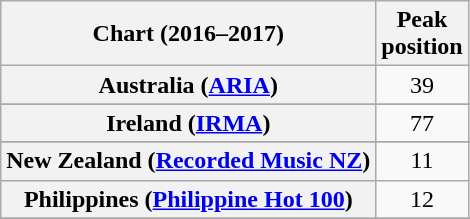<table class="wikitable plainrowheaders sortable" style="text-align:center;">
<tr>
<th scope="col">Chart (2016–2017)</th>
<th scope="col">Peak<br>position</th>
</tr>
<tr>
<th scope="row">Australia (<a href='#'>ARIA</a>)</th>
<td>39</td>
</tr>
<tr>
</tr>
<tr>
</tr>
<tr>
</tr>
<tr>
</tr>
<tr>
<th scope="row">Ireland (<a href='#'>IRMA</a>)</th>
<td>77</td>
</tr>
<tr>
</tr>
<tr>
<th scope="row">New Zealand (<a href='#'>Recorded Music NZ</a>)</th>
<td>11</td>
</tr>
<tr>
<th scope="row">Philippines (<a href='#'>Philippine Hot 100</a>)</th>
<td>12</td>
</tr>
<tr>
</tr>
<tr>
</tr>
<tr>
</tr>
<tr>
</tr>
<tr>
</tr>
<tr>
</tr>
<tr>
</tr>
<tr>
</tr>
</table>
